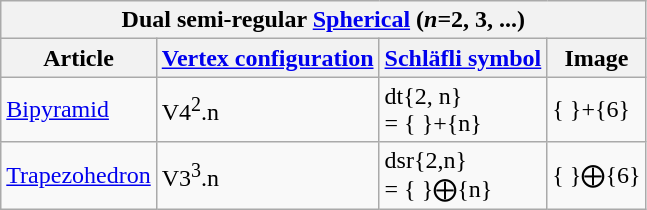<table class="wikitable sortable">
<tr>
<th colspan="4">Dual semi-regular <a href='#'>Spherical</a> (<em>n</em>=2, 3, ...)</th>
</tr>
<tr>
<th>Article</th>
<th><a href='#'>Vertex configuration</a></th>
<th><a href='#'>Schläfli symbol</a></th>
<th>Image</th>
</tr>
<tr>
<td><a href='#'>Bipyramid</a></td>
<td>V4<sup>2</sup>.n</td>
<td>dt{2, n}<br>= { }+{n}</td>
<td> { }+{6}</td>
</tr>
<tr>
<td><a href='#'>Trapezohedron</a></td>
<td>V3<sup>3</sup>.n</td>
<td>dsr{2,n}<br>= { }⨁{n}</td>
<td> { }⨁{6}</td>
</tr>
</table>
